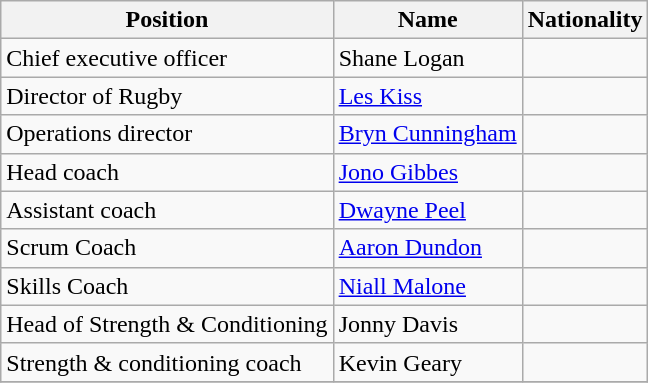<table class="wikitable">
<tr>
<th>Position</th>
<th>Name</th>
<th>Nationality</th>
</tr>
<tr>
<td>Chief executive officer</td>
<td>Shane Logan</td>
<td></td>
</tr>
<tr>
<td>Director of Rugby</td>
<td><a href='#'>Les Kiss</a></td>
<td></td>
</tr>
<tr>
<td>Operations director</td>
<td><a href='#'>Bryn Cunningham</a></td>
<td></td>
</tr>
<tr>
<td>Head coach</td>
<td><a href='#'>Jono Gibbes</a></td>
<td></td>
</tr>
<tr>
<td>Assistant coach</td>
<td><a href='#'>Dwayne Peel</a></td>
<td></td>
</tr>
<tr>
<td>Scrum Coach</td>
<td><a href='#'>Aaron Dundon</a></td>
<td></td>
</tr>
<tr>
<td>Skills Coach</td>
<td><a href='#'>Niall Malone</a></td>
<td></td>
</tr>
<tr>
<td>Head of Strength & Conditioning</td>
<td>Jonny Davis</td>
<td></td>
</tr>
<tr>
<td>Strength & conditioning coach</td>
<td>Kevin Geary</td>
<td></td>
</tr>
<tr>
</tr>
</table>
